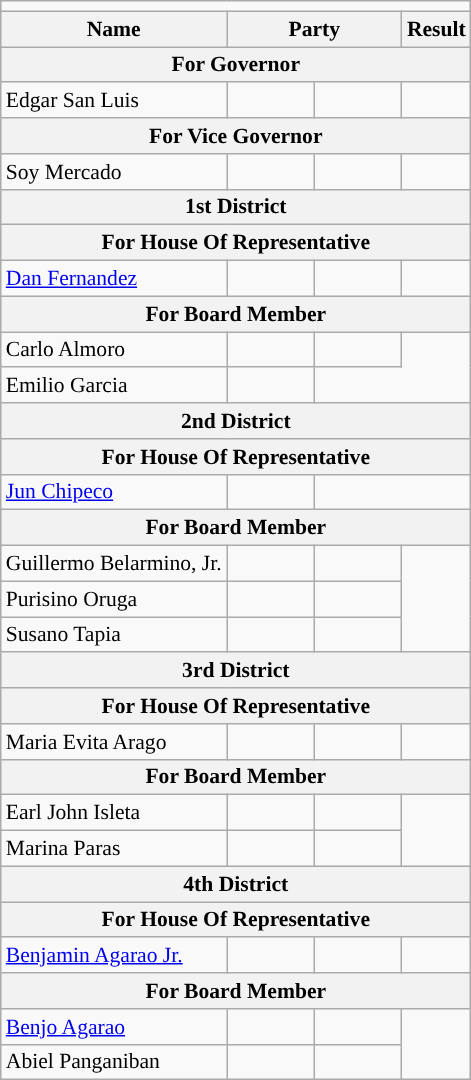<table class="wikitable" style="font-size:90%">
<tr>
<td colspan="5" style="color:inherit;background:"></td>
</tr>
<tr>
<th !width=150px>Name</th>
<th colspan=2 width=110px>Party</th>
<th>Result</th>
</tr>
<tr>
<th colspan="5">For Governor</th>
</tr>
<tr>
<td>Edgar San Luis</td>
<td></td>
<td></td>
</tr>
<tr>
<th colspan="5">For Vice Governor</th>
</tr>
<tr>
<td>Soy Mercado</td>
<td></td>
<td></td>
</tr>
<tr>
<th colspan="5">1st District</th>
</tr>
<tr>
<th colspan="5">For House Of Representative</th>
</tr>
<tr>
<td><a href='#'>Dan Fernandez</a></td>
<td></td>
<td></td>
</tr>
<tr>
<th colspan="5">For Board Member</th>
</tr>
<tr>
<td>Carlo Almoro</td>
<td></td>
<td></td>
</tr>
<tr>
<td>Emilio Garcia</td>
<td></td>
</tr>
<tr>
<th colspan="5">2nd District</th>
</tr>
<tr>
<th colspan="5">For House Of Representative</th>
</tr>
<tr>
<td><a href='#'>Jun Chipeco</a></td>
<td></td>
</tr>
<tr>
<th colspan="5">For Board Member</th>
</tr>
<tr>
<td>Guillermo Belarmino, Jr.</td>
<td></td>
<td></td>
</tr>
<tr>
<td>Purisino Oruga</td>
<td></td>
<td></td>
</tr>
<tr>
<td>Susano Tapia</td>
<td></td>
<td></td>
</tr>
<tr>
<th colspan="5">3rd District</th>
</tr>
<tr>
<th colspan="5">For House Of Representative</th>
</tr>
<tr>
<td>Maria Evita Arago</td>
<td></td>
<td></td>
</tr>
<tr>
<th colspan="5">For Board Member</th>
</tr>
<tr>
<td>Earl John Isleta</td>
<td></td>
<td></td>
</tr>
<tr>
<td>Marina Paras</td>
<td></td>
<td></td>
</tr>
<tr>
<th colspan="5">4th District</th>
</tr>
<tr>
<th colspan="5">For House Of Representative</th>
</tr>
<tr>
<td><a href='#'>Benjamin Agarao Jr.</a></td>
<td></td>
<td></td>
</tr>
<tr>
<th colspan="5">For Board Member</th>
</tr>
<tr>
<td><a href='#'>Benjo Agarao</a></td>
<td></td>
<td></td>
</tr>
<tr>
<td>Abiel Panganiban</td>
<td></td>
<td></td>
</tr>
</table>
